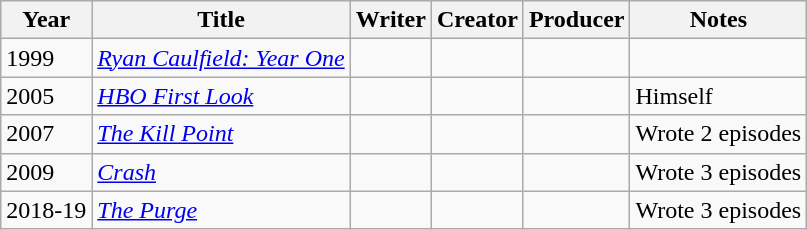<table class=wikitable>
<tr>
<th>Year</th>
<th>Title</th>
<th>Writer</th>
<th>Creator</th>
<th>Producer</th>
<th>Notes</th>
</tr>
<tr>
<td>1999</td>
<td><em><a href='#'>Ryan Caulfield: Year One</a></em></td>
<td></td>
<td></td>
<td></td>
<td></td>
</tr>
<tr>
<td>2005</td>
<td><em><a href='#'>HBO First Look</a></em></td>
<td></td>
<td></td>
<td></td>
<td>Himself</td>
</tr>
<tr>
<td>2007</td>
<td><em><a href='#'>The Kill Point</a></em></td>
<td></td>
<td></td>
<td></td>
<td>Wrote 2 episodes</td>
</tr>
<tr>
<td>2009</td>
<td><em><a href='#'>Crash</a></em></td>
<td></td>
<td></td>
<td></td>
<td>Wrote 3 episodes</td>
</tr>
<tr>
<td>2018-19</td>
<td><em><a href='#'>The Purge</a></em></td>
<td></td>
<td></td>
<td></td>
<td>Wrote 3 episodes</td>
</tr>
</table>
